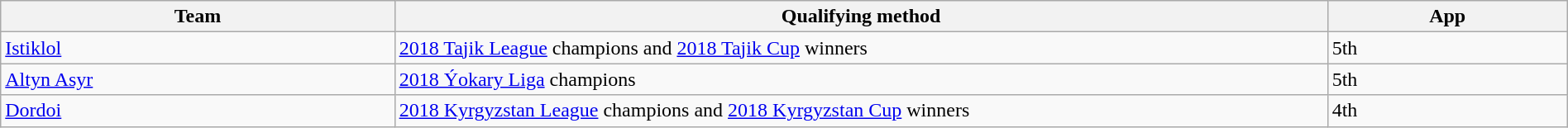<table class="wikitable" style="table-layout:fixed;width:100%;">
<tr>
<th width=25%>Team</th>
<th width=60%>Qualifying method</th>
<th width=15%>App </th>
</tr>
<tr>
<td> <a href='#'>Istiklol</a></td>
<td><a href='#'>2018 Tajik League</a> champions and <a href='#'>2018 Tajik Cup</a> winners</td>
<td>5th </td>
</tr>
<tr>
<td> <a href='#'>Altyn Asyr</a></td>
<td><a href='#'>2018 Ýokary Liga</a> champions</td>
<td>5th </td>
</tr>
<tr>
<td> <a href='#'>Dordoi</a></td>
<td><a href='#'>2018 Kyrgyzstan League</a> champions and <a href='#'>2018 Kyrgyzstan Cup</a> winners</td>
<td>4th </td>
</tr>
</table>
